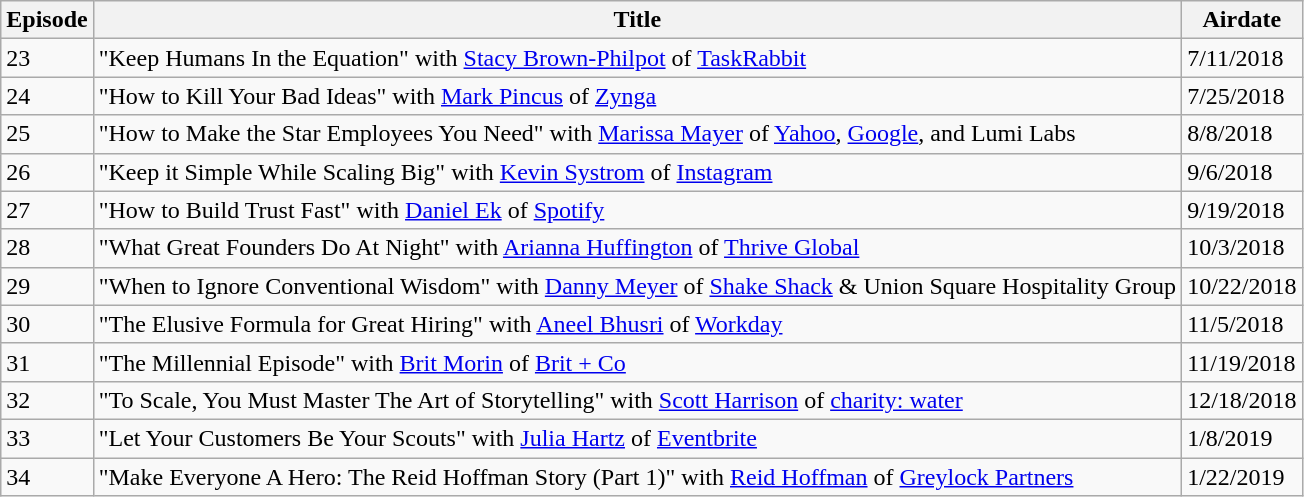<table class="wikitable collapsible collapsed">
<tr>
<th>Episode</th>
<th>Title</th>
<th>Airdate</th>
</tr>
<tr>
<td>23</td>
<td>"Keep Humans In the Equation" with <a href='#'>Stacy Brown-Philpot</a> of <a href='#'>TaskRabbit</a></td>
<td>7/11/2018</td>
</tr>
<tr>
<td>24</td>
<td>"How to Kill Your Bad Ideas" with <a href='#'>Mark Pincus</a> of <a href='#'>Zynga</a></td>
<td>7/25/2018</td>
</tr>
<tr>
<td>25</td>
<td>"How to Make the Star Employees You Need" with <a href='#'>Marissa Mayer</a> of <a href='#'>Yahoo</a>, <a href='#'>Google</a>, and Lumi Labs</td>
<td>8/8/2018</td>
</tr>
<tr>
<td>26</td>
<td>"Keep it Simple While Scaling Big" with <a href='#'>Kevin Systrom</a> of <a href='#'>Instagram</a></td>
<td>9/6/2018</td>
</tr>
<tr>
<td>27</td>
<td>"How to Build Trust Fast" with <a href='#'>Daniel Ek</a> of <a href='#'>Spotify</a></td>
<td>9/19/2018</td>
</tr>
<tr>
<td>28</td>
<td>"What Great Founders Do At Night" with <a href='#'>Arianna Huffington</a> of <a href='#'>Thrive Global</a></td>
<td>10/3/2018</td>
</tr>
<tr>
<td>29</td>
<td>"When to Ignore Conventional Wisdom" with <a href='#'>Danny Meyer</a> of <a href='#'>Shake Shack</a> & Union Square Hospitality Group</td>
<td>10/22/2018</td>
</tr>
<tr>
<td>30</td>
<td>"The Elusive Formula for Great Hiring" with <a href='#'>Aneel Bhusri</a> of <a href='#'>Workday</a></td>
<td>11/5/2018</td>
</tr>
<tr>
<td>31</td>
<td>"The Millennial Episode" with <a href='#'>Brit Morin</a> of <a href='#'>Brit + Co</a></td>
<td>11/19/2018</td>
</tr>
<tr>
<td>32</td>
<td>"To Scale, You Must Master The Art of Storytelling" with <a href='#'>Scott Harrison</a> of <a href='#'>charity: water</a></td>
<td>12/18/2018</td>
</tr>
<tr>
<td>33</td>
<td>"Let Your Customers Be Your Scouts" with <a href='#'>Julia Hartz</a> of <a href='#'>Eventbrite</a></td>
<td>1/8/2019</td>
</tr>
<tr>
<td>34</td>
<td>"Make Everyone A Hero: The Reid Hoffman Story (Part 1)" with <a href='#'>Reid Hoffman</a> of <a href='#'>Greylock Partners</a></td>
<td>1/22/2019</td>
</tr>
</table>
